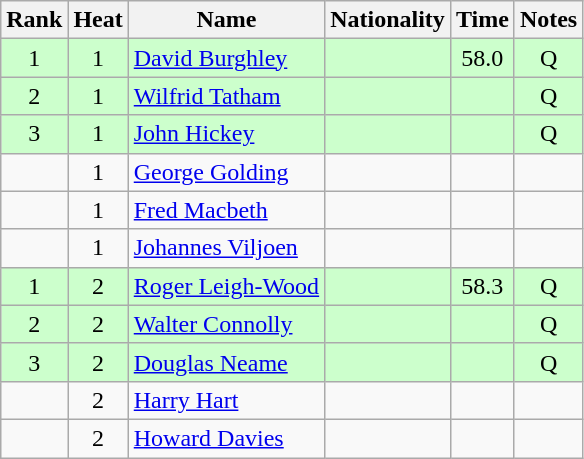<table class="wikitable sortable" style="text-align:center">
<tr>
<th>Rank</th>
<th>Heat</th>
<th>Name</th>
<th>Nationality</th>
<th>Time</th>
<th>Notes</th>
</tr>
<tr bgcolor=ccffcc>
<td>1</td>
<td>1</td>
<td align=left><a href='#'>David Burghley</a></td>
<td align=left></td>
<td>58.0</td>
<td>Q</td>
</tr>
<tr bgcolor=ccffcc>
<td>2</td>
<td>1</td>
<td align=left><a href='#'>Wilfrid Tatham</a></td>
<td align=left></td>
<td></td>
<td>Q</td>
</tr>
<tr bgcolor=ccffcc>
<td>3</td>
<td>1</td>
<td align=left><a href='#'>John Hickey</a></td>
<td align=left></td>
<td></td>
<td>Q</td>
</tr>
<tr>
<td></td>
<td>1</td>
<td align=left><a href='#'>George Golding</a></td>
<td align=left></td>
<td></td>
<td></td>
</tr>
<tr>
<td></td>
<td>1</td>
<td align=left><a href='#'>Fred Macbeth</a></td>
<td align=left></td>
<td></td>
<td></td>
</tr>
<tr>
<td></td>
<td>1</td>
<td align=left><a href='#'>Johannes Viljoen</a></td>
<td align=left></td>
<td></td>
<td></td>
</tr>
<tr bgcolor=ccffcc>
<td>1</td>
<td>2</td>
<td align=left><a href='#'>Roger Leigh-Wood</a></td>
<td align=left></td>
<td>58.3</td>
<td>Q</td>
</tr>
<tr bgcolor=ccffcc>
<td>2</td>
<td>2</td>
<td align=left><a href='#'>Walter Connolly</a></td>
<td align=left></td>
<td></td>
<td>Q</td>
</tr>
<tr bgcolor=ccffcc>
<td>3</td>
<td>2</td>
<td align=left><a href='#'>Douglas Neame</a></td>
<td align=left></td>
<td></td>
<td>Q</td>
</tr>
<tr>
<td></td>
<td>2</td>
<td align=left><a href='#'>Harry Hart</a></td>
<td align=left></td>
<td></td>
<td></td>
</tr>
<tr>
<td></td>
<td>2</td>
<td align=left><a href='#'>Howard Davies</a></td>
<td align=left></td>
<td></td>
<td></td>
</tr>
</table>
